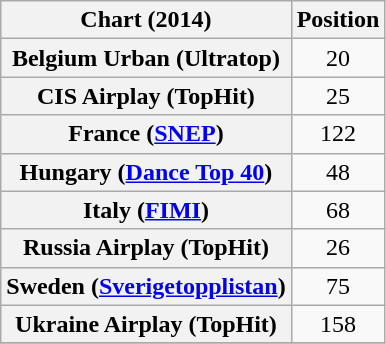<table class="wikitable sortable plainrowheaders" style="text-align:center;">
<tr>
<th>Chart (2014)</th>
<th>Position</th>
</tr>
<tr>
<th scope="row">Belgium Urban (Ultratop)</th>
<td>20</td>
</tr>
<tr>
<th scope="row">CIS Airplay (TopHit)</th>
<td>25</td>
</tr>
<tr>
<th scope="row">France (<a href='#'>SNEP</a>)</th>
<td>122</td>
</tr>
<tr>
<th scope="row">Hungary (<a href='#'>Dance Top 40</a>)</th>
<td>48</td>
</tr>
<tr>
<th scope="row">Italy (<a href='#'>FIMI</a>)</th>
<td>68</td>
</tr>
<tr>
<th scope="row">Russia Airplay (TopHit)</th>
<td>26</td>
</tr>
<tr>
<th scope="row">Sweden (<a href='#'>Sverigetopplistan</a>)</th>
<td>75</td>
</tr>
<tr>
<th scope="row">Ukraine Airplay (TopHit)</th>
<td>158</td>
</tr>
<tr>
</tr>
</table>
